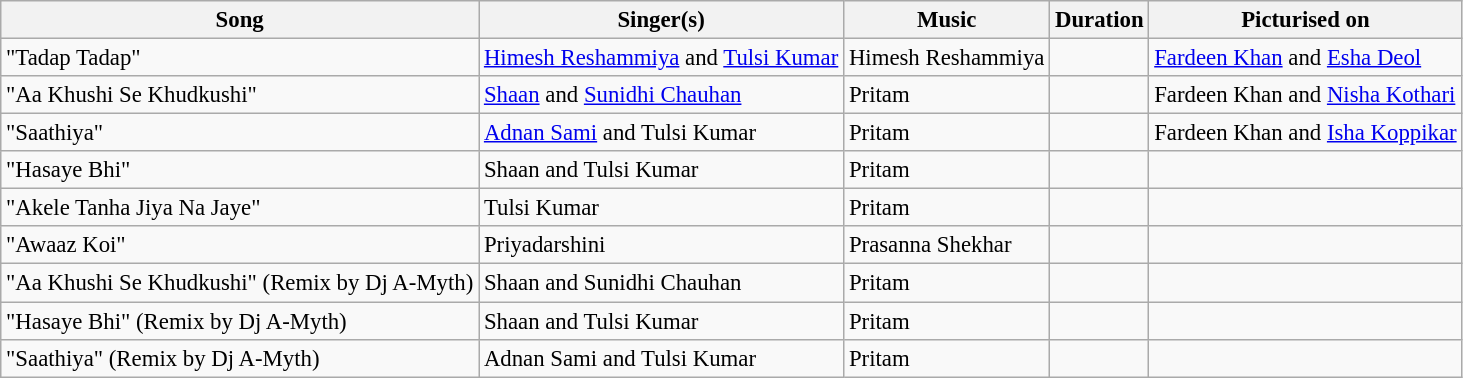<table class="wikitable" style="font-size:95%;">
<tr>
<th>Song</th>
<th>Singer(s)</th>
<th>Music</th>
<th>Duration</th>
<th>Picturised on</th>
</tr>
<tr>
<td>"Tadap Tadap"</td>
<td><a href='#'>Himesh Reshammiya</a> and <a href='#'>Tulsi Kumar</a></td>
<td>Himesh Reshammiya</td>
<td></td>
<td><a href='#'>Fardeen Khan</a> and <a href='#'>Esha Deol</a></td>
</tr>
<tr>
<td>"Aa Khushi Se Khudkushi"</td>
<td><a href='#'>Shaan</a> and <a href='#'>Sunidhi Chauhan</a></td>
<td>Pritam</td>
<td></td>
<td>Fardeen Khan and <a href='#'>Nisha Kothari</a></td>
</tr>
<tr>
<td>"Saathiya"</td>
<td><a href='#'>Adnan Sami</a> and Tulsi Kumar</td>
<td>Pritam</td>
<td></td>
<td>Fardeen Khan and <a href='#'>Isha Koppikar</a></td>
</tr>
<tr>
<td>"Hasaye Bhi"</td>
<td>Shaan and Tulsi Kumar</td>
<td>Pritam</td>
<td></td>
<td></td>
</tr>
<tr>
<td>"Akele Tanha Jiya Na Jaye"</td>
<td>Tulsi Kumar</td>
<td>Pritam</td>
<td></td>
<td></td>
</tr>
<tr>
<td>"Awaaz Koi"</td>
<td>Priyadarshini</td>
<td>Prasanna Shekhar</td>
<td></td>
<td></td>
</tr>
<tr>
<td>"Aa Khushi Se Khudkushi" (Remix by Dj A-Myth)</td>
<td>Shaan and Sunidhi Chauhan</td>
<td>Pritam</td>
<td></td>
<td></td>
</tr>
<tr>
<td>"Hasaye Bhi" (Remix by Dj A-Myth)</td>
<td>Shaan and Tulsi Kumar</td>
<td>Pritam</td>
<td></td>
<td></td>
</tr>
<tr>
<td>"Saathiya" (Remix by Dj A-Myth)</td>
<td>Adnan Sami and Tulsi Kumar</td>
<td>Pritam</td>
<td></td>
<td></td>
</tr>
</table>
